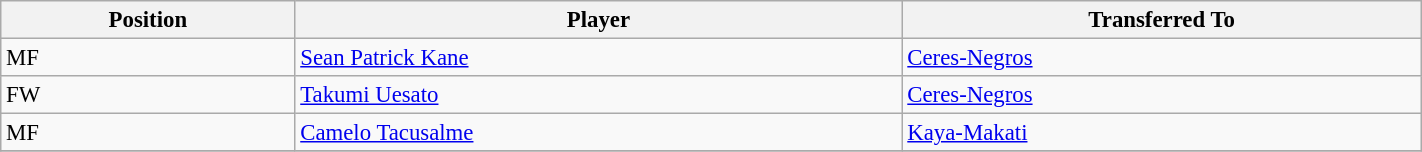<table class="wikitable sortable" style="width:75%; text-align:center; font-size:95%; text-align:left;">
<tr>
<th><strong>Position</strong></th>
<th><strong>Player</strong></th>
<th><strong>Transferred To</strong></th>
</tr>
<tr>
<td>MF</td>
<td> <a href='#'>Sean Patrick Kane</a></td>
<td> <a href='#'>Ceres-Negros</a></td>
</tr>
<tr>
<td>FW</td>
<td> <a href='#'>Takumi Uesato</a></td>
<td> <a href='#'>Ceres-Negros</a></td>
</tr>
<tr>
<td>MF</td>
<td> <a href='#'>Camelo Tacusalme</a></td>
<td> <a href='#'>Kaya-Makati</a></td>
</tr>
<tr>
</tr>
</table>
